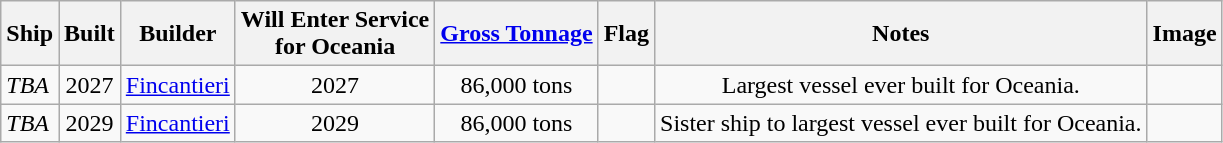<table class="wikitable">
<tr>
<th>Ship</th>
<th>Built</th>
<th>Builder</th>
<th>Will Enter Service<br>for Oceania</th>
<th><a href='#'>Gross Tonnage</a></th>
<th>Flag</th>
<th>Notes</th>
<th>Image</th>
</tr>
<tr>
<td><em>TBA</em></td>
<td align="Center">2027</td>
<td align="Center"><a href='#'>Fincantieri</a></td>
<td align="Center">2027</td>
<td align="Center">86,000 tons</td>
<td align="Center"></td>
<td align="Center">Largest vessel ever built for Oceania.</td>
<td></td>
</tr>
<tr>
<td><em>TBA</em></td>
<td align="Center">2029</td>
<td align="Center"><a href='#'>Fincantieri</a></td>
<td align="Center">2029</td>
<td align="Center">86,000 tons</td>
<td align="Center"></td>
<td align="Center">Sister ship to largest vessel ever built for Oceania.</td>
<td></td>
</tr>
</table>
